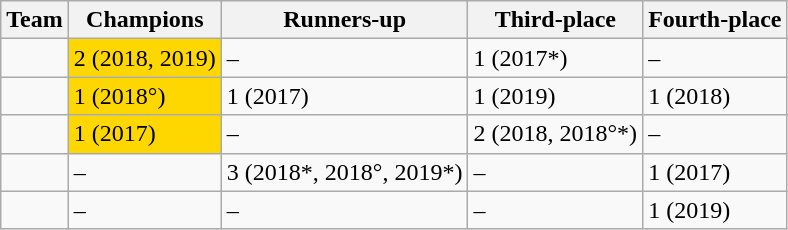<table class="wikitable">
<tr>
<th>Team</th>
<th>Champions</th>
<th>Runners-up</th>
<th>Third-place</th>
<th>Fourth-place</th>
</tr>
<tr>
<td></td>
<td bgcolor=gold>2 (2018, 2019)</td>
<td>–</td>
<td>1 (2017*)</td>
<td>–</td>
</tr>
<tr>
<td></td>
<td bgcolor=gold>1 (2018°)</td>
<td>1 (2017)</td>
<td>1 (2019)</td>
<td>1 (2018)</td>
</tr>
<tr>
<td></td>
<td bgcolor=gold>1 (2017)</td>
<td>–</td>
<td>2 (2018, 2018°*)</td>
<td>–</td>
</tr>
<tr>
<td></td>
<td>–</td>
<td>3 (2018*, 2018°, 2019*)</td>
<td>–</td>
<td>1 (2017)</td>
</tr>
<tr>
<td></td>
<td>–</td>
<td>–</td>
<td>–</td>
<td>1 (2019)</td>
</tr>
</table>
